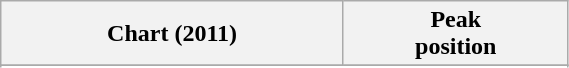<table class="wikitable center" style="margin-top: 0; width:30%">
<tr>
<th scope="col">Chart (2011)</th>
<th scope="col">Peak<br>position</th>
</tr>
<tr>
</tr>
<tr>
</tr>
<tr>
</tr>
<tr>
</tr>
<tr>
</tr>
<tr>
</tr>
</table>
